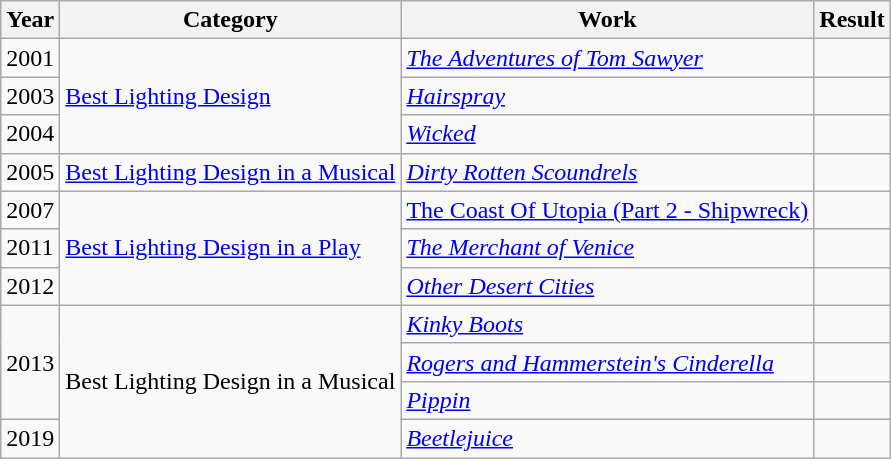<table class="wikitable sortable">
<tr>
<th>Year</th>
<th>Category</th>
<th>Work</th>
<th>Result</th>
</tr>
<tr>
<td>2001</td>
<td rowspan="3"><a href='#'>Best Lighting Design</a></td>
<td><em><a href='#'>The Adventures of Tom Sawyer</a></em></td>
<td></td>
</tr>
<tr>
<td>2003</td>
<td><em><a href='#'>Hairspray</a></em></td>
<td></td>
</tr>
<tr>
<td>2004</td>
<td><em><a href='#'>Wicked</a></em></td>
<td></td>
</tr>
<tr>
<td>2005</td>
<td><a href='#'>Best Lighting Design in a Musical</a></td>
<td><em><a href='#'>Dirty Rotten Scoundrels</a></em></td>
<td></td>
</tr>
<tr>
<td>2007</td>
<td rowspan="3"><a href='#'>Best Lighting Design in a Play</a></td>
<td><a href='#'>The Coast Of Utopia (Part 2 - Shipwreck)</a></td>
<td></td>
</tr>
<tr>
<td>2011</td>
<td><em><a href='#'>The Merchant of Venice</a></em></td>
<td></td>
</tr>
<tr>
<td>2012</td>
<td><em><a href='#'>Other Desert Cities</a></em></td>
<td></td>
</tr>
<tr>
<td rowspan="3">2013</td>
<td rowspan="4">Best Lighting Design in a Musical</td>
<td><a href='#'><em>Kinky Boots</em></a></td>
<td></td>
</tr>
<tr>
<td><a href='#'><em>Rogers and Hammerstein's Cinderella</em></a></td>
<td></td>
</tr>
<tr>
<td><em><a href='#'>Pippin</a></em></td>
<td></td>
</tr>
<tr>
<td>2019</td>
<td><em><a href='#'>Beetlejuice</a></em></td>
<td></td>
</tr>
</table>
